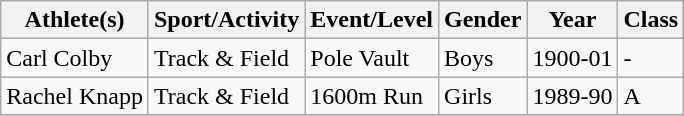<table class="wikitable sortable" style="font-size:100%;">
<tr>
<th><strong>Athlete(s)</strong></th>
<th><strong>Sport/Activity</strong></th>
<th><strong>Event/Level</strong></th>
<th><strong>Gender</strong></th>
<th><strong>Year</strong></th>
<th><strong>Class</strong></th>
</tr>
<tr>
<td>Carl Colby</td>
<td>Track & Field</td>
<td>Pole Vault</td>
<td>Boys</td>
<td>1900-01</td>
<td>-</td>
</tr>
<tr>
<td>Rachel Knapp</td>
<td>Track & Field</td>
<td>1600m Run</td>
<td>Girls</td>
<td>1989-90</td>
<td>A</td>
</tr>
<tr>
</tr>
</table>
